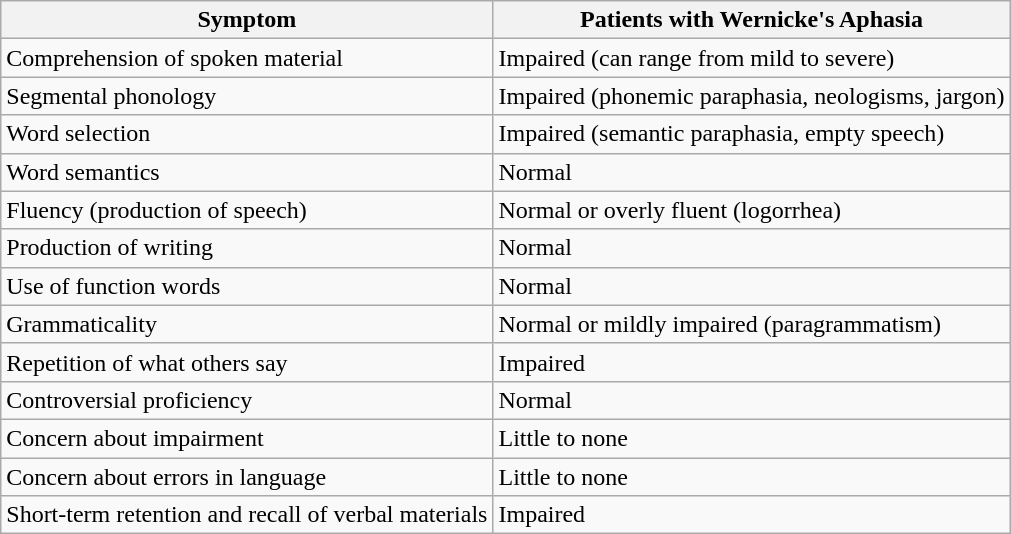<table class="wikitable">
<tr>
<th>Symptom</th>
<th>Patients with Wernicke's Aphasia</th>
</tr>
<tr>
<td>Comprehension of spoken material</td>
<td>Impaired (can range from mild to severe)</td>
</tr>
<tr>
<td>Segmental phonology</td>
<td>Impaired (phonemic paraphasia, neologisms, jargon)</td>
</tr>
<tr>
<td>Word selection</td>
<td>Impaired (semantic paraphasia, empty speech)</td>
</tr>
<tr>
<td>Word semantics</td>
<td>Normal</td>
</tr>
<tr>
<td>Fluency (production of speech)</td>
<td>Normal or overly fluent (logorrhea)</td>
</tr>
<tr>
<td>Production of writing</td>
<td>Normal</td>
</tr>
<tr>
<td>Use of function words</td>
<td>Normal</td>
</tr>
<tr>
<td>Grammaticality</td>
<td>Normal or mildly impaired (paragrammatism)</td>
</tr>
<tr>
<td>Repetition of what others say</td>
<td>Impaired</td>
</tr>
<tr>
<td>Controversial proficiency</td>
<td>Normal</td>
</tr>
<tr>
<td>Concern about impairment</td>
<td>Little to none</td>
</tr>
<tr>
<td>Concern about errors in language</td>
<td>Little to none</td>
</tr>
<tr>
<td>Short-term retention and recall of verbal materials</td>
<td>Impaired</td>
</tr>
</table>
